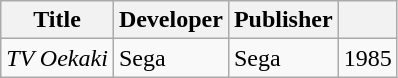<table class="wikitable sortable">
<tr>
<th>Title</th>
<th>Developer</th>
<th>Publisher</th>
<th><br></th>
</tr>
<tr>
<td><em>TV Oekaki</em></td>
<td>Sega</td>
<td>Sega</td>
<td>1985</td>
</tr>
</table>
